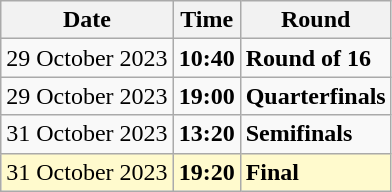<table class="wikitable">
<tr>
<th>Date</th>
<th>Time</th>
<th>Round</th>
</tr>
<tr>
<td>29 October 2023</td>
<td><strong>10:40</strong></td>
<td><strong>Round of 16</strong></td>
</tr>
<tr>
<td>29 October 2023</td>
<td><strong>19:00</strong></td>
<td><strong>Quarterfinals</strong></td>
</tr>
<tr>
<td>31 October 2023</td>
<td><strong>13:20</strong></td>
<td><strong>Semifinals</strong></td>
</tr>
<tr style=background:lemonchiffon>
<td>31 October 2023</td>
<td><strong>19:20</strong></td>
<td><strong>Final</strong></td>
</tr>
</table>
